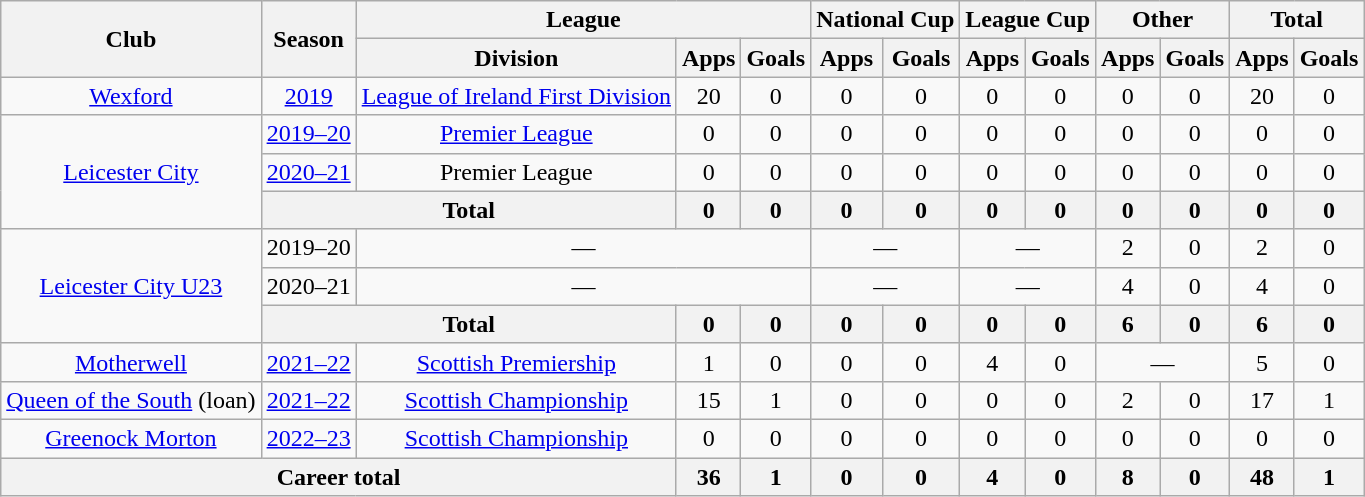<table class="wikitable" Style="text-align: center">
<tr>
<th rowspan="2">Club</th>
<th rowspan="2">Season</th>
<th colspan="3">League</th>
<th colspan="2">National Cup</th>
<th colspan="2">League Cup</th>
<th colspan="2">Other</th>
<th colspan="2">Total</th>
</tr>
<tr>
<th>Division</th>
<th>Apps</th>
<th>Goals</th>
<th>Apps</th>
<th>Goals</th>
<th>Apps</th>
<th>Goals</th>
<th>Apps</th>
<th>Goals</th>
<th>Apps</th>
<th>Goals</th>
</tr>
<tr>
<td><a href='#'>Wexford</a></td>
<td><a href='#'>2019</a></td>
<td><a href='#'>League of Ireland First Division</a></td>
<td>20</td>
<td>0</td>
<td>0</td>
<td>0</td>
<td>0</td>
<td>0</td>
<td>0</td>
<td>0</td>
<td>20</td>
<td>0</td>
</tr>
<tr>
<td rowspan=3><a href='#'>Leicester City</a></td>
<td><a href='#'>2019–20</a></td>
<td><a href='#'>Premier League</a></td>
<td>0</td>
<td>0</td>
<td>0</td>
<td>0</td>
<td>0</td>
<td>0</td>
<td>0</td>
<td>0</td>
<td>0</td>
<td>0</td>
</tr>
<tr>
<td><a href='#'>2020–21</a></td>
<td>Premier League</td>
<td>0</td>
<td>0</td>
<td>0</td>
<td>0</td>
<td>0</td>
<td>0</td>
<td>0</td>
<td>0</td>
<td>0</td>
<td>0</td>
</tr>
<tr>
<th colspan=2>Total</th>
<th>0</th>
<th>0</th>
<th>0</th>
<th>0</th>
<th>0</th>
<th>0</th>
<th>0</th>
<th>0</th>
<th>0</th>
<th>0</th>
</tr>
<tr>
<td rowspan=3><a href='#'>Leicester City U23</a></td>
<td>2019–20</td>
<td colspan="3">—</td>
<td colspan="2">—</td>
<td colspan="2">—</td>
<td>2</td>
<td>0</td>
<td>2</td>
<td>0</td>
</tr>
<tr>
<td>2020–21</td>
<td colspan="3">—</td>
<td colspan="2">—</td>
<td colspan="2">—</td>
<td>4</td>
<td>0</td>
<td>4</td>
<td>0</td>
</tr>
<tr>
<th colspan=2>Total</th>
<th>0</th>
<th>0</th>
<th>0</th>
<th>0</th>
<th>0</th>
<th>0</th>
<th>6</th>
<th>0</th>
<th>6</th>
<th>0</th>
</tr>
<tr>
<td><a href='#'>Motherwell</a></td>
<td><a href='#'>2021–22</a></td>
<td><a href='#'>Scottish Premiership</a></td>
<td>1</td>
<td>0</td>
<td>0</td>
<td>0</td>
<td>4</td>
<td>0</td>
<td colspan="2">—</td>
<td>5</td>
<td>0</td>
</tr>
<tr>
<td><a href='#'>Queen of the South</a> (loan)</td>
<td><a href='#'>2021–22</a></td>
<td><a href='#'>Scottish Championship</a></td>
<td>15</td>
<td>1</td>
<td>0</td>
<td>0</td>
<td>0</td>
<td>0</td>
<td>2</td>
<td>0</td>
<td>17</td>
<td>1</td>
</tr>
<tr>
<td><a href='#'>Greenock Morton</a></td>
<td><a href='#'>2022–23</a></td>
<td><a href='#'>Scottish Championship</a></td>
<td>0</td>
<td>0</td>
<td>0</td>
<td>0</td>
<td>0</td>
<td>0</td>
<td>0</td>
<td>0</td>
<td>0</td>
<td>0</td>
</tr>
<tr>
<th colspan="3">Career total</th>
<th>36</th>
<th>1</th>
<th>0</th>
<th>0</th>
<th>4</th>
<th>0</th>
<th>8</th>
<th>0</th>
<th>48</th>
<th>1</th>
</tr>
</table>
